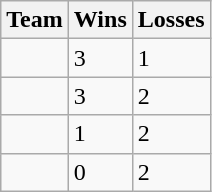<table class=wikitable>
<tr>
<th>Team</th>
<th>Wins</th>
<th>Losses</th>
</tr>
<tr>
<td><strong></strong></td>
<td>3</td>
<td>1</td>
</tr>
<tr>
<td></td>
<td>3</td>
<td>2</td>
</tr>
<tr>
<td></td>
<td>1</td>
<td>2</td>
</tr>
<tr>
<td></td>
<td>0</td>
<td>2</td>
</tr>
</table>
